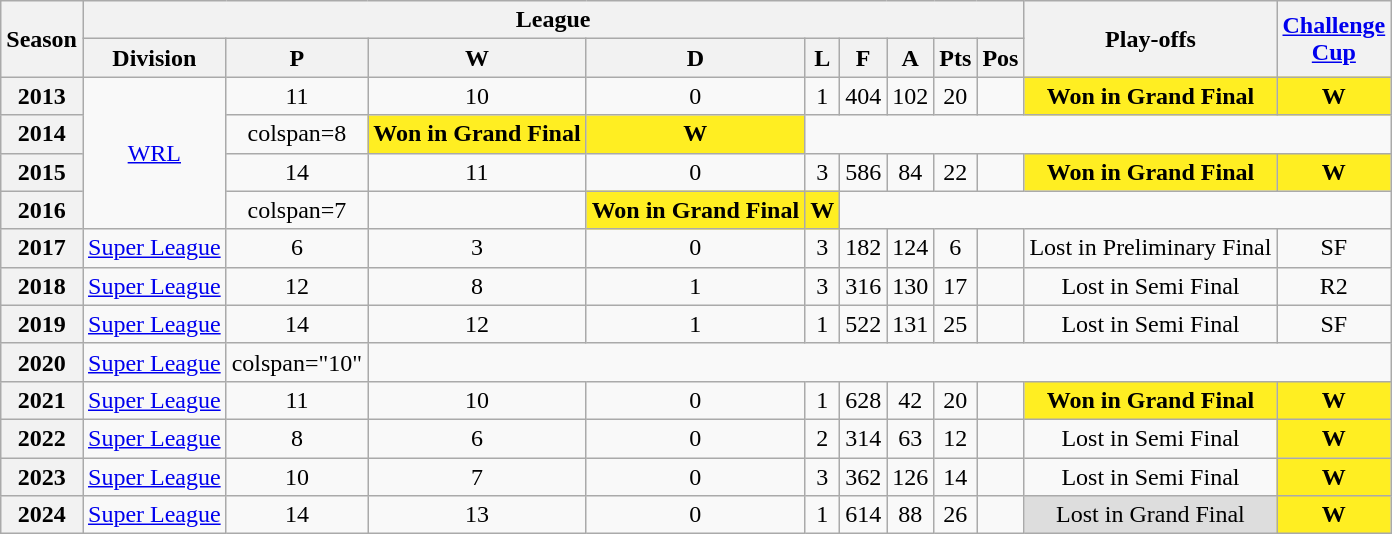<table class="wikitable" style="text-align: center">
<tr>
<th rowspan="2" scope="col">Season</th>
<th colspan="9" scope="col">League</th>
<th rowspan="2" scope="col">Play-offs</th>
<th rowspan="2" scope="col"><a href='#'>Challenge<br>Cup</a></th>
</tr>
<tr>
<th scope="col">Division</th>
<th scope="col">P</th>
<th scope="col">W</th>
<th scope="col">D</th>
<th scope="col">L</th>
<th scope="col">F</th>
<th scope="col">A</th>
<th scope="col">Pts</th>
<th scope="col">Pos</th>
</tr>
<tr>
<th scope="row">2013</th>
<td rowspan="4"><a href='#'>WRL</a></td>
<td>11</td>
<td>10</td>
<td>0</td>
<td>1</td>
<td>404</td>
<td>102</td>
<td>20</td>
<td></td>
<td style="background-color:#FE2"><strong>Won in Grand Final</strong></td>
<td style="background-color:#FE2"><strong>W</strong></td>
</tr>
<tr>
<th scope="row">2014</th>
<td>colspan=8</td>
<td style="background-color:#FE2"><strong>Won in Grand Final</strong></td>
<td style="background-color:#FE2"><strong>W</strong></td>
</tr>
<tr>
<th scope="row">2015</th>
<td>14</td>
<td>11</td>
<td>0</td>
<td>3</td>
<td>586</td>
<td>84</td>
<td>22</td>
<td></td>
<td style="background-color:#FE2"><strong>Won in Grand Final</strong></td>
<td style="background-color:#FE2"><strong>W</strong></td>
</tr>
<tr>
<th scope="row">2016</th>
<td>colspan=7</td>
<td></td>
<td style="background-color:#FE2"><strong>Won in Grand Final</strong></td>
<td style="background-color:#FE2"><strong>W</strong></td>
</tr>
<tr>
<th scope="row">2017</th>
<td><a href='#'>Super League</a></td>
<td>6</td>
<td>3</td>
<td>0</td>
<td>3</td>
<td>182</td>
<td>124</td>
<td>6</td>
<td></td>
<td>Lost in Preliminary Final</td>
<td>SF</td>
</tr>
<tr>
<th scope="row">2018</th>
<td><a href='#'>Super League</a></td>
<td>12</td>
<td>8</td>
<td>1</td>
<td>3</td>
<td>316</td>
<td>130</td>
<td>17</td>
<td></td>
<td>Lost in Semi Final</td>
<td>R2</td>
</tr>
<tr>
<th scope="row">2019</th>
<td><a href='#'>Super League</a></td>
<td>14</td>
<td>12</td>
<td>1</td>
<td>1</td>
<td>522</td>
<td>131</td>
<td>25</td>
<td></td>
<td>Lost in Semi Final</td>
<td>SF</td>
</tr>
<tr>
<th scope="row">2020</th>
<td><a href='#'>Super League</a></td>
<td>colspan="10"</td>
</tr>
<tr>
<th scope="row">2021</th>
<td><a href='#'>Super League</a></td>
<td>11</td>
<td>10</td>
<td>0</td>
<td>1</td>
<td>628</td>
<td>42</td>
<td>20</td>
<td></td>
<td style="background-color:#FE2"><strong>Won in Grand Final</strong></td>
<td style="background-color:#FE2"><strong>W</strong></td>
</tr>
<tr>
<th scope="row">2022</th>
<td><a href='#'>Super League</a></td>
<td>8</td>
<td>6</td>
<td>0</td>
<td>2</td>
<td>314</td>
<td>63</td>
<td>12</td>
<td></td>
<td>Lost in Semi Final</td>
<td style="background-color:#FE2"><strong>W</strong></td>
</tr>
<tr>
<th scope="row">2023</th>
<td><a href='#'>Super League</a></td>
<td>10</td>
<td>7</td>
<td>0</td>
<td>3</td>
<td>362</td>
<td>126</td>
<td>14</td>
<td></td>
<td>Lost in Semi Final</td>
<td style="background-color:#FE2"><strong>W</strong></td>
</tr>
<tr>
<th scope="row">2024</th>
<td><a href='#'>Super League</a></td>
<td>14</td>
<td>13</td>
<td>0</td>
<td>1</td>
<td>614</td>
<td>88</td>
<td>26</td>
<td></td>
<td style="background-color:#DDD">Lost in Grand Final</td>
<td style="background-color:#FE2"><strong>W</strong></td>
</tr>
</table>
